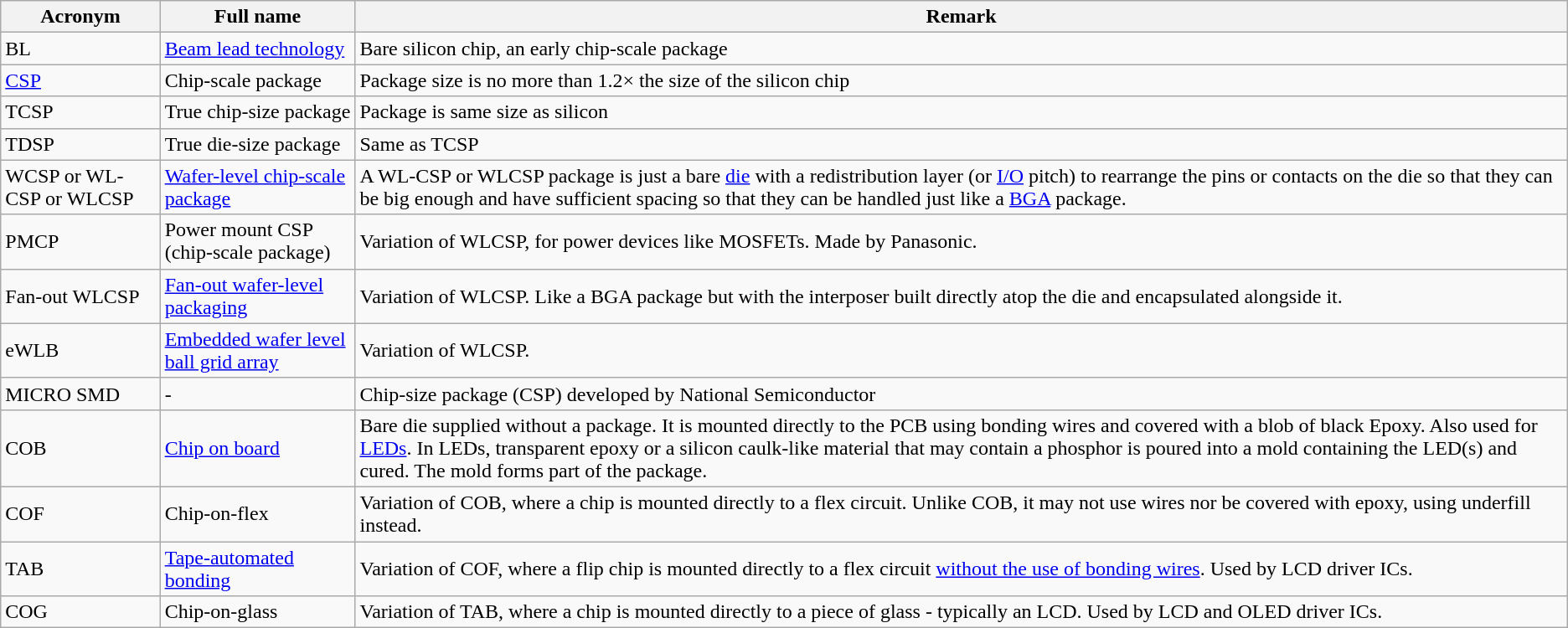<table class="wikitable">
<tr>
<th>Acronym</th>
<th>Full name</th>
<th>Remark</th>
</tr>
<tr>
<td>BL</td>
<td><a href='#'>Beam lead technology</a></td>
<td>Bare silicon chip, an early chip-scale package</td>
</tr>
<tr>
<td><a href='#'>CSP</a></td>
<td>Chip-scale package</td>
<td>Package size is no more than 1.2× the size of the silicon chip</td>
</tr>
<tr>
<td>TCSP</td>
<td>True chip-size package</td>
<td>Package is same size as silicon</td>
</tr>
<tr>
<td>TDSP</td>
<td>True die-size package</td>
<td>Same as TCSP</td>
</tr>
<tr>
<td>WCSP or WL-CSP or WLCSP</td>
<td><a href='#'>Wafer-level chip-scale package</a></td>
<td>A WL-CSP or WLCSP package is just a bare <a href='#'>die</a> with a redistribution layer (or <a href='#'>I/O</a> pitch) to rearrange the pins or contacts on the die so that they can be big enough and have sufficient spacing so that they can be handled just like a <a href='#'>BGA</a> package.</td>
</tr>
<tr>
<td>PMCP</td>
<td>Power mount CSP (chip-scale package)</td>
<td>Variation of WLCSP, for power devices like MOSFETs. Made by Panasonic.</td>
</tr>
<tr>
<td>Fan-out WLCSP</td>
<td><a href='#'>Fan-out wafer-level packaging</a></td>
<td>Variation of WLCSP. Like a BGA package but with the interposer built directly atop the die and encapsulated alongside it.</td>
</tr>
<tr>
<td>eWLB</td>
<td><a href='#'>Embedded wafer level ball grid array</a></td>
<td>Variation of WLCSP.</td>
</tr>
<tr>
<td>MICRO SMD</td>
<td>-</td>
<td>Chip-size package (CSP) developed by National Semiconductor</td>
</tr>
<tr>
<td>COB</td>
<td><a href='#'>Chip on board</a></td>
<td>Bare die supplied without a package. It is mounted directly to the PCB using bonding wires and covered with a blob of black Epoxy. Also used for <a href='#'>LEDs</a>. In LEDs, transparent epoxy or a silicon caulk-like material that may contain a phosphor is poured into a mold containing the LED(s) and cured. The mold forms part of the package.</td>
</tr>
<tr>
<td>COF</td>
<td>Chip-on-flex</td>
<td>Variation of COB, where a chip is mounted directly to a flex circuit. Unlike COB, it may not use wires nor be covered with epoxy, using underfill instead.</td>
</tr>
<tr>
<td>TAB</td>
<td><a href='#'>Tape-automated bonding</a></td>
<td>Variation of COF, where a flip chip is mounted directly to a flex circuit <a href='#'>without the use of bonding wires</a>. Used by LCD driver ICs.</td>
</tr>
<tr>
<td>COG</td>
<td>Chip-on-glass</td>
<td>Variation of TAB, where a chip is mounted directly to a piece of glass - typically an LCD. Used by LCD and OLED driver ICs.</td>
</tr>
</table>
